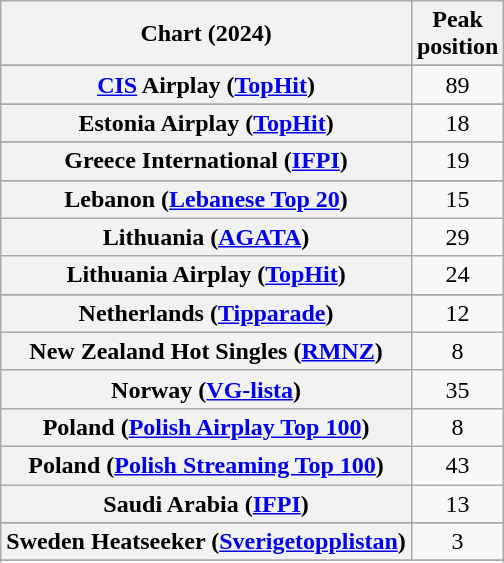<table class="wikitable sortable plainrowheaders" style="text-align:center">
<tr>
<th scope="col">Chart (2024)</th>
<th scope="col">Peak<br>position</th>
</tr>
<tr>
</tr>
<tr>
</tr>
<tr>
</tr>
<tr>
<th scope="row"><a href='#'>CIS</a> Airplay (<a href='#'>TopHit</a>)</th>
<td>89</td>
</tr>
<tr>
</tr>
<tr>
<th scope="row">Estonia Airplay (<a href='#'>TopHit</a>)</th>
<td>18</td>
</tr>
<tr>
</tr>
<tr>
<th scope="row">Greece International (<a href='#'>IFPI</a>)</th>
<td>19</td>
</tr>
<tr>
</tr>
<tr>
<th scope="row">Lebanon (<a href='#'>Lebanese Top 20</a>)</th>
<td>15</td>
</tr>
<tr>
<th scope="row">Lithuania (<a href='#'>AGATA</a>)</th>
<td>29</td>
</tr>
<tr>
<th scope="row">Lithuania Airplay (<a href='#'>TopHit</a>)</th>
<td>24</td>
</tr>
<tr>
</tr>
<tr>
<th scope="row">Netherlands (<a href='#'>Tipparade</a>)</th>
<td>12</td>
</tr>
<tr>
<th scope="row">New Zealand Hot Singles (<a href='#'>RMNZ</a>)</th>
<td>8</td>
</tr>
<tr>
<th scope="row">Norway (<a href='#'>VG-lista</a>)</th>
<td>35</td>
</tr>
<tr>
<th scope="row">Poland (<a href='#'>Polish Airplay Top 100</a>)</th>
<td>8</td>
</tr>
<tr>
<th scope="row">Poland (<a href='#'>Polish Streaming Top 100</a>)</th>
<td>43</td>
</tr>
<tr>
<th scope="row">Saudi Arabia (<a href='#'>IFPI</a>)</th>
<td>13</td>
</tr>
<tr>
</tr>
<tr>
<th scope="row">Sweden Heatseeker (<a href='#'>Sverigetopplistan</a>)</th>
<td>3</td>
</tr>
<tr>
</tr>
<tr>
</tr>
<tr>
</tr>
<tr>
</tr>
<tr>
</tr>
</table>
